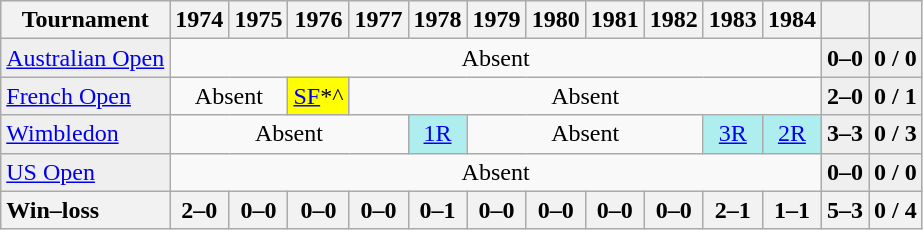<table class="wikitable">
<tr style="background:#efefef;">
<th>Tournament</th>
<th>1974</th>
<th>1975</th>
<th>1976</th>
<th colspan="2">1977</th>
<th>1978</th>
<th>1979</th>
<th>1980</th>
<th>1981</th>
<th>1982</th>
<th>1983</th>
<th>1984</th>
<th></th>
<th></th>
</tr>
<tr>
<td style="background:#EFEFEF;"><a href='#'>Australian Open</a></td>
<td style="text-align:center;" colspan="12">Absent</td>
<td style="text-align:center; background:#efefef;"><strong>0–0</strong></td>
<td style="text-align:center; background:#efefef;"><strong>0 / 0</strong></td>
</tr>
<tr>
<td style="background:#EFEFEF;"><a href='#'>French Open</a></td>
<td style="text-align:center;" colspan="2">Absent</td>
<td style="text-align:center; background:yellow;"><a href='#'>SF</a>*^</td>
<td style="text-align:center;" colspan="9">Absent</td>
<td style="text-align:center; background:#efefef;"><strong>2–0</strong></td>
<td style="text-align:center; background:#efefef;"><strong>0 / 1</strong></td>
</tr>
<tr>
<td style="background:#EFEFEF;"><a href='#'>Wimbledon</a></td>
<td style="text-align:center;" colspan="5">Absent</td>
<td style="text-align:center; background:#afeeee;"><a href='#'>1R</a></td>
<td style="text-align:center;" colspan="4">Absent</td>
<td style="text-align:center; background:#afeeee;"><a href='#'>3R</a></td>
<td style="text-align:center; background:#afeeee;"><a href='#'>2R</a></td>
<td style="text-align:center; background:#efefef;"><strong>3–3</strong></td>
<td style="text-align:center; background:#efefef;"><strong>0 / 3</strong></td>
</tr>
<tr>
<td style="background:#EFEFEF;"><a href='#'>US Open</a></td>
<td style="text-align:center;" colspan="12">Absent</td>
<td style="text-align:center; background:#efefef;"><strong>0–0</strong></td>
<td style="text-align:center; background:#efefef;"><strong>0 / 0</strong></td>
</tr>
<tr>
<th style=text-align:left>Win–loss</th>
<th>2–0</th>
<th>0–0</th>
<th>0–0</th>
<th colspan="2">0–0</th>
<th>0–1</th>
<th>0–0</th>
<th>0–0</th>
<th>0–0</th>
<th>0–0</th>
<th>2–1</th>
<th>1–1</th>
<th>5–3</th>
<th>0 / 4</th>
</tr>
</table>
